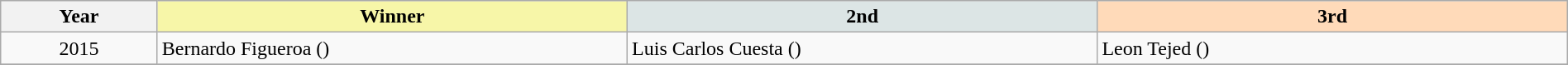<table class="wikitable" width=100%>
<tr>
<th width=10%>Year</th>
<th style="background-color: #F7F6A8;" width=30%>Winner</th>
<th style="background-color: #DCE5E5;" width=30%>2nd</th>
<th style="background-color: #FFDAB9;" width=30%>3rd</th>
</tr>
<tr>
<td align=center>2015</td>
<td>Bernardo Figueroa ()</td>
<td>Luis Carlos Cuesta ()</td>
<td>Leon Tejed ()</td>
</tr>
<tr>
</tr>
</table>
